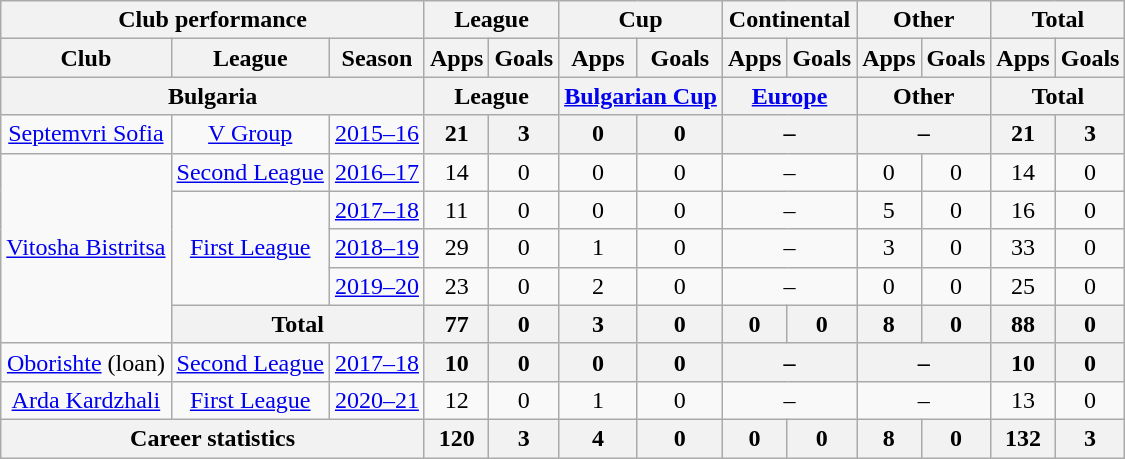<table class="wikitable" style="text-align: center">
<tr>
<th Colspan="3">Club performance</th>
<th Colspan="2">League</th>
<th Colspan="2">Cup</th>
<th Colspan="2">Continental</th>
<th Colspan="2">Other</th>
<th Colspan="3">Total</th>
</tr>
<tr>
<th>Club</th>
<th>League</th>
<th>Season</th>
<th>Apps</th>
<th>Goals</th>
<th>Apps</th>
<th>Goals</th>
<th>Apps</th>
<th>Goals</th>
<th>Apps</th>
<th>Goals</th>
<th>Apps</th>
<th>Goals</th>
</tr>
<tr>
<th Colspan="3">Bulgaria</th>
<th Colspan="2">League</th>
<th Colspan="2"><a href='#'>Bulgarian Cup</a></th>
<th Colspan="2"><a href='#'>Europe</a></th>
<th Colspan="2">Other</th>
<th Colspan="2">Total</th>
</tr>
<tr>
<td rowspan="1" valign="center"><a href='#'>Septemvri Sofia</a></td>
<td rowspan="1"><a href='#'>V Group</a></td>
<td><a href='#'>2015–16</a></td>
<th>21</th>
<th>3</th>
<th>0</th>
<th>0</th>
<th colspan="2">–</th>
<th colspan="2">–</th>
<th>21</th>
<th>3</th>
</tr>
<tr>
<td rowspan="5" valign="center"><a href='#'>Vitosha Bistritsa</a></td>
<td rowspan="1"><a href='#'>Second League</a></td>
<td><a href='#'>2016–17</a></td>
<td>14</td>
<td>0</td>
<td>0</td>
<td>0</td>
<td colspan="2">–</td>
<td>0</td>
<td>0</td>
<td>14</td>
<td>0</td>
</tr>
<tr>
<td rowspan="3"><a href='#'>First League</a></td>
<td><a href='#'>2017–18</a></td>
<td>11</td>
<td>0</td>
<td>0</td>
<td>0</td>
<td colspan="2">–</td>
<td>5</td>
<td>0</td>
<td>16</td>
<td>0</td>
</tr>
<tr>
<td><a href='#'>2018–19</a></td>
<td>29</td>
<td>0</td>
<td>1</td>
<td>0</td>
<td colspan="2">–</td>
<td>3</td>
<td>0</td>
<td>33</td>
<td>0</td>
</tr>
<tr>
<td><a href='#'>2019–20</a></td>
<td>23</td>
<td>0</td>
<td>2</td>
<td>0</td>
<td colspan="2">–</td>
<td>0</td>
<td>0</td>
<td>25</td>
<td>0</td>
</tr>
<tr>
<th colspan=2>Total</th>
<th>77</th>
<th>0</th>
<th>3</th>
<th>0</th>
<th>0</th>
<th>0</th>
<th>8</th>
<th>0</th>
<th>88</th>
<th>0</th>
</tr>
<tr>
<td rowspan="1" valign="center"><a href='#'>Oborishte</a> (loan)</td>
<td rowspan="1"><a href='#'>Second League</a></td>
<td><a href='#'>2017–18</a></td>
<th>10</th>
<th>0</th>
<th>0</th>
<th>0</th>
<th colspan="2">–</th>
<th colspan="2">–</th>
<th>10</th>
<th>0</th>
</tr>
<tr>
<td rowspan="1" valign="center"><a href='#'>Arda Kardzhali</a></td>
<td rowspan="1"><a href='#'>First League</a></td>
<td><a href='#'>2020–21</a></td>
<td>12</td>
<td>0</td>
<td>1</td>
<td>0</td>
<td colspan="2">–</td>
<td colspan="2">–</td>
<td>13</td>
<td>0</td>
</tr>
<tr>
<th colspan="3">Career statistics</th>
<th>120</th>
<th>3</th>
<th>4</th>
<th>0</th>
<th>0</th>
<th>0</th>
<th>8</th>
<th>0</th>
<th>132</th>
<th>3</th>
</tr>
</table>
